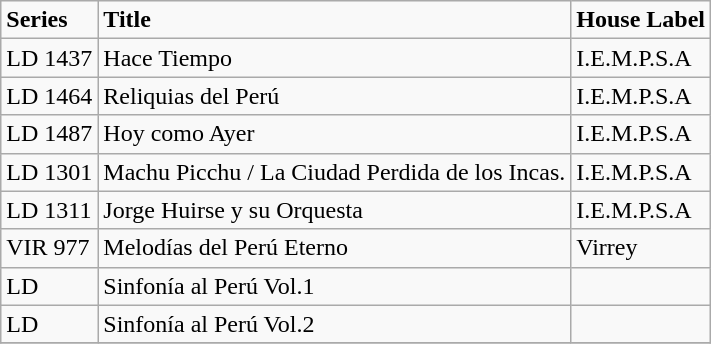<table class="wikitable">
<tr>
<td color="#f3f300"><strong>Series</strong></td>
<td><strong>Title</strong></td>
<td><strong>House Label</strong></td>
</tr>
<tr>
<td>LD 1437</td>
<td>Hace Tiempo</td>
<td>I.E.M.P.S.A</td>
</tr>
<tr>
<td>LD 1464</td>
<td>Reliquias del Perú</td>
<td>I.E.M.P.S.A</td>
</tr>
<tr>
<td>LD 1487</td>
<td>Hoy como Ayer</td>
<td>I.E.M.P.S.A</td>
</tr>
<tr>
<td>LD 1301</td>
<td>Machu Picchu / La Ciudad Perdida de los Incas.</td>
<td>I.E.M.P.S.A</td>
</tr>
<tr>
<td>LD 1311</td>
<td>Jorge Huirse y su Orquesta</td>
<td>I.E.M.P.S.A</td>
</tr>
<tr>
<td>VIR 977</td>
<td>Melodías del Perú Eterno</td>
<td>Virrey</td>
</tr>
<tr>
<td>LD</td>
<td>Sinfonía al Perú Vol.1</td>
<td></td>
</tr>
<tr>
<td>LD</td>
<td>Sinfonía al Perú Vol.2</td>
<td></td>
</tr>
<tr>
</tr>
</table>
